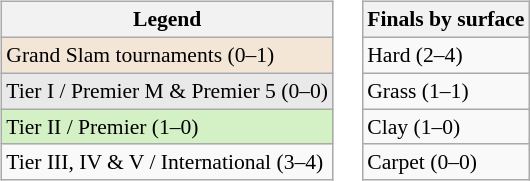<table>
<tr valign=top>
<td><br><table class=wikitable style="font-size:90%">
<tr>
<th>Legend</th>
</tr>
<tr>
<td style="background:#f3e6d7;">Grand Slam tournaments (0–1)</td>
</tr>
<tr>
<td style="background:#e9e9e9;">Tier I / Premier M & Premier 5 (0–0)</td>
</tr>
<tr>
<td style="background:#d4f1c5;">Tier II / Premier (1–0)</td>
</tr>
<tr>
<td>Tier III, IV & V / International (3–4)</td>
</tr>
</table>
</td>
<td><br><table class=wikitable style="font-size:90%">
<tr>
<th>Finals by surface</th>
</tr>
<tr>
<td>Hard (2–4)</td>
</tr>
<tr>
<td>Grass (1–1)</td>
</tr>
<tr>
<td>Clay (1–0)</td>
</tr>
<tr>
<td>Carpet (0–0)</td>
</tr>
</table>
</td>
</tr>
</table>
